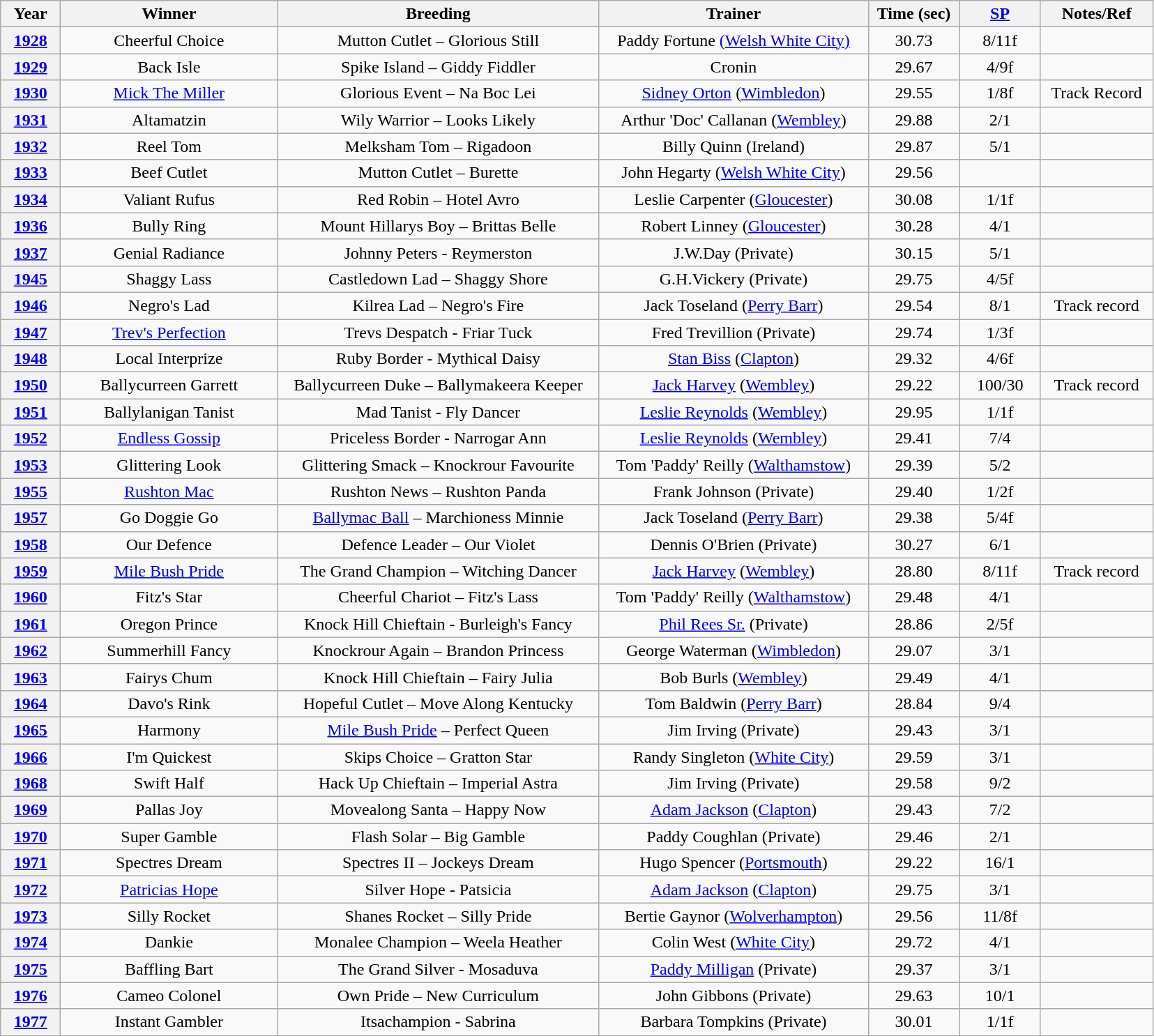<table class="wikitable" style="text-align:center">
<tr>
<th width=50>Year</th>
<th width=200>Winner</th>
<th width=300>Breeding</th>
<th width=250>Trainer</th>
<th width=80>Time (sec)</th>
<th width=70><a href='#'>SP</a></th>
<th width=100>Notes/Ref</th>
</tr>
<tr>
<th><a href='#'>1928</a></th>
<td>Cheerful Choice</td>
<td>Mutton Cutlet – Glorious Still</td>
<td>Paddy Fortune <a href='#'>(Welsh White City)</a></td>
<td>30.73</td>
<td>8/11f</td>
<td></td>
</tr>
<tr>
<th><a href='#'>1929</a></th>
<td>Back Isle</td>
<td>Spike Island – Giddy Fiddler</td>
<td>Cronin</td>
<td>29.67</td>
<td>4/9f</td>
<td></td>
</tr>
<tr>
<th><a href='#'>1930</a></th>
<td><a href='#'>Mick The Miller</a></td>
<td>Glorious Event – Na Boc Lei</td>
<td><a href='#'>Sidney Orton</a> (<a href='#'>Wimbledon</a>)</td>
<td>29.55</td>
<td>1/8f</td>
<td>Track Record</td>
</tr>
<tr>
<th><a href='#'>1931</a></th>
<td>Altamatzin</td>
<td>Wily Warrior – Looks Likely</td>
<td>Arthur 'Doc' Callanan (<a href='#'>Wembley</a>)</td>
<td>29.88</td>
<td>2/1</td>
<td></td>
</tr>
<tr>
<th><a href='#'>1932</a></th>
<td>Reel Tom</td>
<td>Melksham Tom – Rigadoon</td>
<td>Billy Quinn (Ireland)</td>
<td>29.87</td>
<td>5/1</td>
<td></td>
</tr>
<tr>
<th><a href='#'>1933</a></th>
<td>Beef Cutlet</td>
<td>Mutton Cutlet – Burette</td>
<td>John Hegarty (<a href='#'>Welsh White City</a>)</td>
<td>29.56</td>
<td></td>
<td></td>
</tr>
<tr>
<th><a href='#'>1934</a></th>
<td>Valiant Rufus</td>
<td>Red Robin – Hotel Avro</td>
<td>Leslie Carpenter (<a href='#'>Gloucester</a>)</td>
<td>30.08</td>
<td>1/1f</td>
<td></td>
</tr>
<tr>
<th><a href='#'>1936</a></th>
<td>Bully Ring</td>
<td>Mount Hillarys Boy – Brittas Belle</td>
<td>Robert Linney (<a href='#'>Gloucester</a>)</td>
<td>30.28</td>
<td>4/1</td>
<td></td>
</tr>
<tr>
<th><a href='#'>1937</a></th>
<td>Genial Radiance</td>
<td>Johnny Peters - Reymerston</td>
<td>J.W.Day (Private)</td>
<td>30.15</td>
<td>5/1</td>
<td></td>
</tr>
<tr>
<th><a href='#'>1945</a></th>
<td>Shaggy Lass</td>
<td>Castledown Lad – Shaggy Shore</td>
<td>G.H.Vickery (Private)</td>
<td>29.75</td>
<td>4/5f</td>
<td></td>
</tr>
<tr>
<th><a href='#'>1946</a></th>
<td>Negro's Lad</td>
<td>Kilrea Lad – Negro's Fire</td>
<td>Jack Toseland (<a href='#'>Perry Barr</a>)</td>
<td>29.54</td>
<td>8/1</td>
<td>Track record</td>
</tr>
<tr>
<th><a href='#'>1947</a></th>
<td><a href='#'>Trev's Perfection</a></td>
<td>Trevs Despatch - Friar Tuck</td>
<td>Fred Trevillion (Private)</td>
<td>29.74</td>
<td>1/3f</td>
<td></td>
</tr>
<tr>
<th><a href='#'>1948</a></th>
<td>Local Interprize</td>
<td>Ruby Border - Mythical Daisy</td>
<td><a href='#'>Stan Biss</a> (<a href='#'>Clapton</a>)</td>
<td>29.32</td>
<td>4/6f</td>
<td></td>
</tr>
<tr>
<th><a href='#'>1950</a></th>
<td>Ballycurreen Garrett</td>
<td>Ballycurreen Duke – Ballymakeera Keeper</td>
<td><a href='#'>Jack Harvey</a> (<a href='#'>Wembley</a>)</td>
<td>29.22</td>
<td>100/30</td>
<td>Track record</td>
</tr>
<tr>
<th><a href='#'>1951</a></th>
<td>Ballylanigan Tanist</td>
<td>Mad Tanist - Fly Dancer</td>
<td><a href='#'>Leslie Reynolds</a> (<a href='#'>Wembley</a>)</td>
<td>29.95</td>
<td>1/1f</td>
<td></td>
</tr>
<tr>
<th><a href='#'>1952</a></th>
<td><a href='#'>Endless Gossip</a></td>
<td>Priceless Border - Narrogar Ann</td>
<td><a href='#'>Leslie Reynolds</a> (<a href='#'>Wembley</a>)</td>
<td>29.41</td>
<td>7/4</td>
<td></td>
</tr>
<tr>
<th><a href='#'>1953</a></th>
<td>Glittering Look</td>
<td>Glittering Smack – Knockrour Favourite</td>
<td>Tom 'Paddy' Reilly (<a href='#'>Walthamstow</a>)</td>
<td>29.39</td>
<td>5/2</td>
<td></td>
</tr>
<tr>
<th><a href='#'>1955</a></th>
<td><a href='#'>Rushton Mac</a></td>
<td>Rushton News – Rushton Panda</td>
<td>Frank Johnson (Private)</td>
<td>29.40</td>
<td>1/2f</td>
<td></td>
</tr>
<tr>
<th><a href='#'>1957</a></th>
<td>Go Doggie Go</td>
<td><a href='#'>Ballymac Ball</a> – Marchioness Minnie</td>
<td>Jack Toseland (<a href='#'>Perry Barr</a>)</td>
<td>29.38</td>
<td>5/4f</td>
<td></td>
</tr>
<tr>
<th><a href='#'>1958</a></th>
<td>Our Defence</td>
<td>Defence Leader – Our Violet</td>
<td>Dennis O'Brien (Private)</td>
<td>30.27</td>
<td>6/1</td>
<td></td>
</tr>
<tr>
<th><a href='#'>1959</a></th>
<td><a href='#'>Mile Bush Pride</a></td>
<td>The Grand Champion – Witching Dancer</td>
<td><a href='#'>Jack Harvey</a> (<a href='#'>Wembley</a>)</td>
<td>28.80</td>
<td>8/11f</td>
<td>Track record</td>
</tr>
<tr>
<th><a href='#'>1960</a></th>
<td>Fitz's Star</td>
<td>Cheerful Chariot – Fitz's Lass</td>
<td>Tom 'Paddy' Reilly (<a href='#'>Walthamstow</a>)</td>
<td>29.48</td>
<td>4/1</td>
<td></td>
</tr>
<tr>
<th><a href='#'>1961</a></th>
<td>Oregon Prince</td>
<td>Knock Hill Chieftain - Burleigh's Fancy</td>
<td><a href='#'>Phil Rees Sr.</a> (Private)</td>
<td>28.86</td>
<td>2/5f</td>
<td></td>
</tr>
<tr>
<th><a href='#'>1962</a></th>
<td>Summerhill Fancy</td>
<td>Knockrour Again – Brandon Princess</td>
<td>George Waterman (<a href='#'>Wimbledon</a>)</td>
<td>29.07</td>
<td>3/1</td>
<td></td>
</tr>
<tr>
<th><a href='#'>1963</a></th>
<td>Fairys Chum</td>
<td>Knock Hill Chieftain – Fairy Julia</td>
<td>Bob Burls (<a href='#'>Wembley</a>)</td>
<td>29.49</td>
<td>4/1</td>
<td></td>
</tr>
<tr>
<th><a href='#'>1964</a></th>
<td>Davo's Rink</td>
<td>Hopeful Cutlet – Move Along Kentucky</td>
<td>Tom Baldwin (<a href='#'>Perry Barr</a>)</td>
<td>28.84</td>
<td>9/4</td>
<td></td>
</tr>
<tr>
<th><a href='#'>1965</a></th>
<td>Harmony</td>
<td><a href='#'>Mile Bush Pride</a> – Perfect Queen</td>
<td>Jim Irving (Private)</td>
<td>29.43</td>
<td>3/1</td>
<td></td>
</tr>
<tr>
<th><a href='#'>1966</a></th>
<td>I'm Quickest</td>
<td>Skips Choice – Gratton Star</td>
<td>Randy Singleton (<a href='#'>White City</a>)</td>
<td>29.59</td>
<td>3/1</td>
<td></td>
</tr>
<tr>
<th><a href='#'>1968</a></th>
<td>Swift Half</td>
<td>Hack Up Chieftain – Imperial Astra</td>
<td>Jim Irving (Private)</td>
<td>29.58</td>
<td>9/2</td>
<td></td>
</tr>
<tr>
<th><a href='#'>1969</a></th>
<td>Pallas Joy</td>
<td>Movealong Santa – Happy Now</td>
<td><a href='#'>Adam Jackson</a> (<a href='#'>Clapton</a>)</td>
<td>29.43</td>
<td>7/2</td>
<td></td>
</tr>
<tr>
<th><a href='#'>1970</a></th>
<td>Super Gamble</td>
<td>Flash Solar – Big Gamble</td>
<td>Paddy Coughlan (Private)</td>
<td>29.46</td>
<td>2/1</td>
<td></td>
</tr>
<tr>
<th><a href='#'>1971</a></th>
<td>Spectres Dream</td>
<td>Spectres II – Jockeys Dream</td>
<td>Hugo Spencer (<a href='#'>Portsmouth</a>)</td>
<td>29.22</td>
<td>16/1</td>
<td></td>
</tr>
<tr>
<th><a href='#'>1972</a></th>
<td><a href='#'>Patricias Hope</a></td>
<td>Silver Hope - Patsicia</td>
<td><a href='#'>Adam Jackson</a> (<a href='#'>Clapton</a>)</td>
<td>29.75</td>
<td>3/1</td>
<td></td>
</tr>
<tr>
<th><a href='#'>1973</a></th>
<td>Silly Rocket</td>
<td>Shanes Rocket – Silly Pride</td>
<td>Bertie Gaynor (<a href='#'>Wolverhampton</a>)</td>
<td>29.56</td>
<td>11/8f</td>
<td></td>
</tr>
<tr>
<th><a href='#'>1974</a></th>
<td>Dankie</td>
<td>Monalee Champion – Weela Heather</td>
<td>Colin West (<a href='#'>White City</a>)</td>
<td>29.72</td>
<td>4/1</td>
<td></td>
</tr>
<tr>
<th><a href='#'>1975</a></th>
<td>Baffling Bart</td>
<td>The Grand Silver - Mosaduva</td>
<td><a href='#'>Paddy Milligan</a> (Private)</td>
<td>29.37</td>
<td>3/1</td>
<td></td>
</tr>
<tr>
<th><a href='#'>1976</a></th>
<td>Cameo Colonel</td>
<td>Own Pride – New Curriculum</td>
<td>John Gibbons (Private)</td>
<td>29.63</td>
<td>10/1</td>
<td></td>
</tr>
<tr>
<th><a href='#'>1977</a></th>
<td>Instant Gambler</td>
<td>Itsachampion - Sabrina</td>
<td>Barbara Tompkins (Private)</td>
<td>30.01</td>
<td>1/1f</td>
<td></td>
</tr>
</table>
